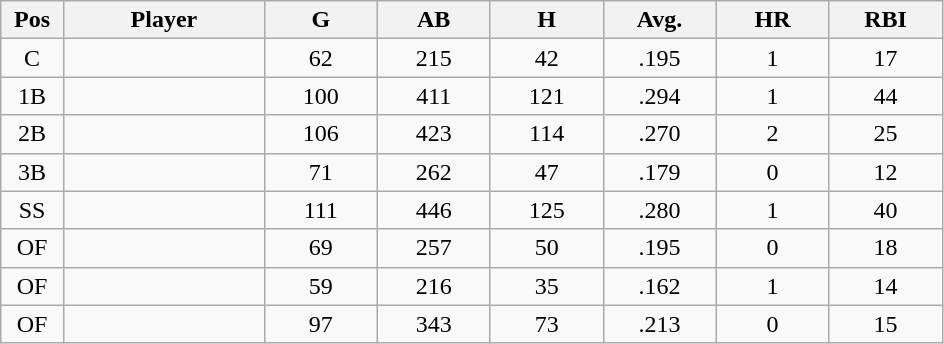<table class="wikitable sortable">
<tr>
<th bgcolor="#DDDDFF" width="5%">Pos</th>
<th bgcolor="#DDDDFF" width="16%">Player</th>
<th bgcolor="#DDDDFF" width="9%">G</th>
<th bgcolor="#DDDDFF" width="9%">AB</th>
<th bgcolor="#DDDDFF" width="9%">H</th>
<th bgcolor="#DDDDFF" width="9%">Avg.</th>
<th bgcolor="#DDDDFF" width="9%">HR</th>
<th bgcolor="#DDDDFF" width="9%">RBI</th>
</tr>
<tr align="center">
<td>C</td>
<td></td>
<td>62</td>
<td>215</td>
<td>42</td>
<td>.195</td>
<td>1</td>
<td>17</td>
</tr>
<tr align="center">
<td>1B</td>
<td></td>
<td>100</td>
<td>411</td>
<td>121</td>
<td>.294</td>
<td>1</td>
<td>44</td>
</tr>
<tr align="center">
<td>2B</td>
<td></td>
<td>106</td>
<td>423</td>
<td>114</td>
<td>.270</td>
<td>2</td>
<td>25</td>
</tr>
<tr align="center">
<td>3B</td>
<td></td>
<td>71</td>
<td>262</td>
<td>47</td>
<td>.179</td>
<td>0</td>
<td>12</td>
</tr>
<tr align="center">
<td>SS</td>
<td></td>
<td>111</td>
<td>446</td>
<td>125</td>
<td>.280</td>
<td>1</td>
<td>40</td>
</tr>
<tr align="center">
<td>OF</td>
<td></td>
<td>69</td>
<td>257</td>
<td>50</td>
<td>.195</td>
<td>0</td>
<td>18</td>
</tr>
<tr align="center">
<td>OF</td>
<td></td>
<td>59</td>
<td>216</td>
<td>35</td>
<td>.162</td>
<td>1</td>
<td>14</td>
</tr>
<tr align="center">
<td>OF</td>
<td></td>
<td>97</td>
<td>343</td>
<td>73</td>
<td>.213</td>
<td>0</td>
<td>15</td>
</tr>
</table>
